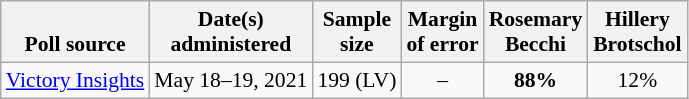<table class="wikitable" style="font-size:90%;text-align:center;">
<tr valign=bottom>
<th>Poll source</th>
<th>Date(s)<br>administered</th>
<th>Sample<br>size</th>
<th>Margin<br>of error</th>
<th style="width:60px;">Rosemary<br>Becchi</th>
<th style="width:60px;">Hillery<br>Brotschol</th>
</tr>
<tr>
<td style="text-align:left;"><a href='#'>Victory Insights</a></td>
<td>May 18–19, 2021</td>
<td>199 (LV)</td>
<td>–</td>
<td><strong>88%</strong></td>
<td>12%</td>
</tr>
</table>
